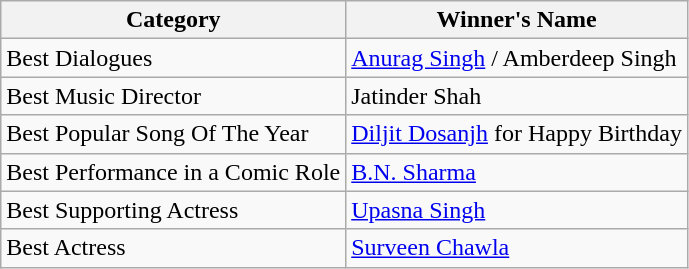<table class="wikitable">
<tr>
<th>Category</th>
<th>Winner's Name</th>
</tr>
<tr>
<td>Best Dialogues</td>
<td><a href='#'>Anurag Singh</a> / Amberdeep Singh</td>
</tr>
<tr>
<td>Best Music Director</td>
<td>Jatinder Shah</td>
</tr>
<tr>
<td>Best Popular Song Of The Year</td>
<td><a href='#'>Diljit Dosanjh</a> for Happy Birthday</td>
</tr>
<tr>
<td>Best Performance in a Comic Role</td>
<td><a href='#'>B.N. Sharma</a></td>
</tr>
<tr>
<td>Best Supporting Actress</td>
<td><a href='#'>Upasna Singh</a></td>
</tr>
<tr>
<td>Best Actress</td>
<td><a href='#'>Surveen Chawla</a></td>
</tr>
</table>
